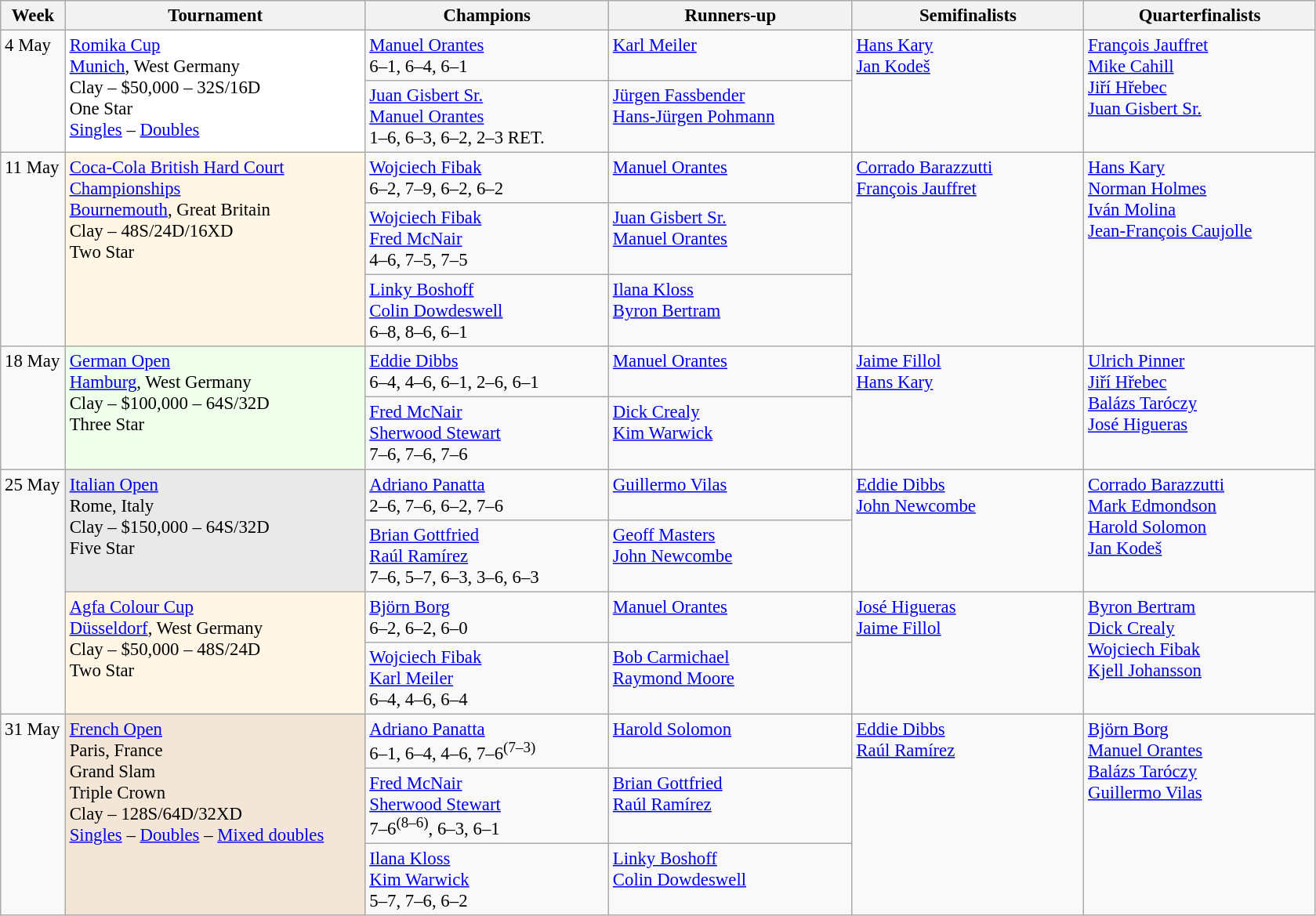<table class=wikitable style=font-size:95%>
<tr>
<th style="width:48px;">Week</th>
<th style="width:248px;">Tournament</th>
<th style="width:200px;">Champions</th>
<th style="width:200px;">Runners-up</th>
<th style="width:190px;">Semifinalists</th>
<th style="width:190px;">Quarterfinalists</th>
</tr>
<tr valign=top>
<td rowspan=2>4 May</td>
<td style="background:#fff;" rowspan="2"><a href='#'>Romika Cup</a> <br> <a href='#'>Munich</a>, West Germany <br> Clay – 	$50,000 – 32S/16D <br> One Star <br> <a href='#'>Singles</a> – <a href='#'>Doubles</a></td>
<td> <a href='#'>Manuel Orantes</a> <br> 6–1, 6–4, 6–1</td>
<td> <a href='#'>Karl Meiler</a></td>
<td rowspan=2> <a href='#'>Hans Kary</a> <br>  <a href='#'>Jan Kodeš</a></td>
<td rowspan=2> <a href='#'>François Jauffret</a> <br>  <a href='#'>Mike Cahill</a> <br>  <a href='#'>Jiří Hřebec</a> <br>  <a href='#'>Juan Gisbert Sr.</a></td>
</tr>
<tr valign=top>
<td> <a href='#'>Juan Gisbert Sr.</a> <br>  <a href='#'>Manuel Orantes</a> <br> 1–6, 6–3, 6–2, 2–3 RET.</td>
<td> <a href='#'>Jürgen Fassbender</a> <br>  <a href='#'>Hans-Jürgen Pohmann</a></td>
</tr>
<tr valign=top>
<td rowspan=3>11 May</td>
<td style="background:#FFF6E6 ;" rowspan="3"><a href='#'>Coca-Cola British Hard Court Championships</a> <br> <a href='#'>Bournemouth</a>, Great Britain <br> Clay – 48S/24D/16XD <br> Two Star</td>
<td> <a href='#'>Wojciech Fibak</a> <br> 6–2, 7–9, 6–2, 6–2</td>
<td> <a href='#'>Manuel Orantes</a></td>
<td rowspan=3> <a href='#'>Corrado Barazzutti</a> <br>  <a href='#'>François Jauffret</a></td>
<td rowspan=3> <a href='#'>Hans Kary</a> <br>  <a href='#'>Norman Holmes</a> <br>  <a href='#'>Iván Molina</a> <br>  <a href='#'>Jean-François Caujolle</a></td>
</tr>
<tr valign=top>
<td> <a href='#'>Wojciech Fibak</a> <br>  <a href='#'>Fred McNair</a> <br> 4–6, 7–5, 7–5</td>
<td> <a href='#'>Juan Gisbert Sr.</a> <br>  <a href='#'>Manuel Orantes</a></td>
</tr>
<tr valign=top>
<td> <a href='#'>Linky Boshoff</a> <br>  <a href='#'>Colin Dowdeswell</a> <br> 6–8, 8–6, 6–1</td>
<td> <a href='#'>Ilana Kloss</a> <br>  <a href='#'>Byron Bertram</a></td>
</tr>
<tr valign=top>
<td rowspan=2>18 May</td>
<td style="background:#F0FFEC;" rowspan="2"><a href='#'>German Open</a> <br> <a href='#'>Hamburg</a>, West Germany <br> Clay – $100,000 – 64S/32D <br> Three Star</td>
<td> <a href='#'>Eddie Dibbs</a> <br> 6–4, 4–6, 6–1, 2–6, 6–1</td>
<td> <a href='#'>Manuel Orantes</a></td>
<td rowspan=2> <a href='#'>Jaime Fillol</a> <br>  <a href='#'>Hans Kary</a></td>
<td rowspan=2> <a href='#'>Ulrich Pinner</a> <br>  <a href='#'>Jiří Hřebec</a> <br>  <a href='#'>Balázs Taróczy</a> <br>  <a href='#'>José Higueras</a></td>
</tr>
<tr valign=top>
<td> <a href='#'>Fred McNair</a> <br>  <a href='#'>Sherwood Stewart</a> <br> 7–6, 7–6, 7–6</td>
<td> <a href='#'>Dick Crealy</a> <br>  <a href='#'>Kim Warwick</a></td>
</tr>
<tr valign=top>
<td rowspan=4>25 May</td>
<td style="background:#E9E9E9;" rowspan="2"><a href='#'>Italian Open</a> <br> Rome, Italy <br> Clay – $150,000 – 64S/32D <br> Five Star</td>
<td> <a href='#'>Adriano Panatta</a> <br> 2–6, 7–6, 6–2, 7–6</td>
<td> <a href='#'>Guillermo Vilas</a></td>
<td rowspan=2> <a href='#'>Eddie Dibbs</a> <br>  <a href='#'>John Newcombe</a></td>
<td rowspan=2> <a href='#'>Corrado Barazzutti</a> <br>  <a href='#'>Mark Edmondson</a> <br>  <a href='#'>Harold Solomon</a> <br>  <a href='#'>Jan Kodeš</a></td>
</tr>
<tr valign=top>
<td> <a href='#'>Brian Gottfried</a> <br>  <a href='#'>Raúl Ramírez</a> <br> 7–6, 5–7, 6–3, 3–6, 6–3</td>
<td> <a href='#'>Geoff Masters</a> <br>  <a href='#'>John Newcombe</a></td>
</tr>
<tr valign=top>
<td style="background:#FFF6E6 ;" rowspan="2"><a href='#'>Agfa Colour Cup</a> <br> <a href='#'>Düsseldorf</a>, West Germany <br> Clay – 	$50,000 – 48S/24D <br> Two Star</td>
<td> <a href='#'>Björn Borg</a> <br> 6–2, 6–2, 6–0</td>
<td> <a href='#'>Manuel Orantes</a></td>
<td rowspan=2> <a href='#'>José Higueras</a> <br>  <a href='#'>Jaime Fillol</a></td>
<td rowspan=2> <a href='#'>Byron Bertram</a> <br>  <a href='#'>Dick Crealy</a> <br>  <a href='#'>Wojciech Fibak</a> <br>  <a href='#'>Kjell Johansson</a></td>
</tr>
<tr valign=top>
<td> <a href='#'>Wojciech Fibak</a> <br>  <a href='#'>Karl Meiler</a> <br> 6–4, 4–6, 6–4</td>
<td> <a href='#'>Bob Carmichael</a> <br>  <a href='#'>Raymond Moore</a></td>
</tr>
<tr valign=top>
<td rowspan=3>31 May</td>
<td style="background:#F3E6D7;" rowspan="3"><a href='#'>French Open</a> <br> Paris, France <br> Grand Slam <br> Triple Crown <br> Clay – 128S/64D/32XD <br> <a href='#'>Singles</a> – <a href='#'>Doubles</a> – <a href='#'>Mixed doubles</a></td>
<td> <a href='#'>Adriano Panatta</a> <br> 6–1, 6–4, 4–6, 7–6<sup>(7–3)</sup></td>
<td> <a href='#'>Harold Solomon</a></td>
<td rowspan=3> <a href='#'>Eddie Dibbs</a> <br>  <a href='#'>Raúl Ramírez</a></td>
<td rowspan=3> <a href='#'>Björn Borg</a> <br>  <a href='#'>Manuel Orantes</a> <br>  <a href='#'>Balázs Taróczy</a> <br>  <a href='#'>Guillermo Vilas</a></td>
</tr>
<tr valign=top>
<td> <a href='#'>Fred McNair</a> <br>  <a href='#'>Sherwood Stewart</a> <br> 7–6<sup>(8–6)</sup>, 6–3, 6–1</td>
<td> <a href='#'>Brian Gottfried</a> <br>  <a href='#'>Raúl Ramírez</a></td>
</tr>
<tr valign=top>
<td> <a href='#'>Ilana Kloss</a> <br>  <a href='#'>Kim Warwick</a> <br> 5–7, 7–6, 6–2</td>
<td> <a href='#'>Linky Boshoff</a> <br>  <a href='#'>Colin Dowdeswell</a></td>
</tr>
</table>
